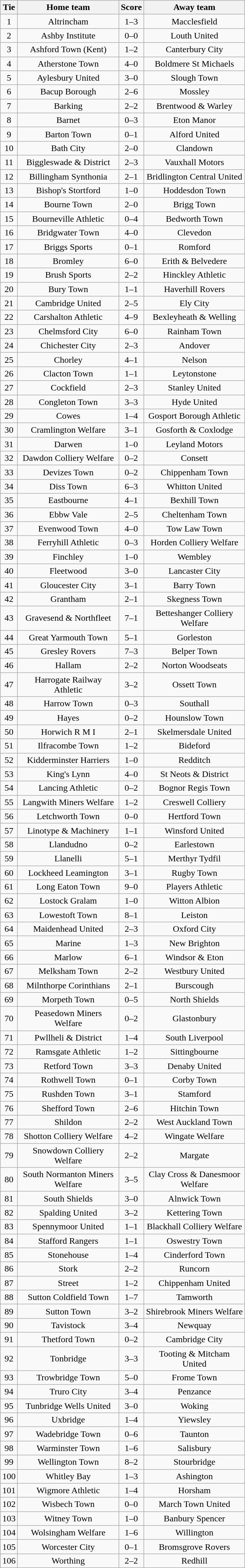<table class="wikitable" style="text-align:center;">
<tr>
<th width=20>Tie</th>
<th width=175>Home team</th>
<th width=20>Score</th>
<th width=175>Away team</th>
</tr>
<tr>
<td>1</td>
<td>Altrincham</td>
<td>1–3</td>
<td>Macclesfield</td>
</tr>
<tr>
<td>2</td>
<td>Ashby Institute</td>
<td>0–0</td>
<td>Louth United</td>
</tr>
<tr>
<td>3</td>
<td>Ashford Town (Kent)</td>
<td>1–2</td>
<td>Canterbury City</td>
</tr>
<tr>
<td>4</td>
<td>Atherstone Town</td>
<td>4–0</td>
<td>Boldmere St Michaels</td>
</tr>
<tr>
<td>5</td>
<td>Aylesbury United</td>
<td>3–0</td>
<td>Slough Town</td>
</tr>
<tr>
<td>6</td>
<td>Bacup Borough</td>
<td>2–6</td>
<td>Mossley</td>
</tr>
<tr>
<td>7</td>
<td>Barking</td>
<td>2–2</td>
<td>Brentwood & Warley</td>
</tr>
<tr>
<td>8</td>
<td>Barnet</td>
<td>0–3</td>
<td>Eton Manor</td>
</tr>
<tr>
<td>9</td>
<td>Barton Town</td>
<td>0–1</td>
<td>Alford United</td>
</tr>
<tr>
<td>10</td>
<td>Bath City</td>
<td>2–0</td>
<td>Clandown</td>
</tr>
<tr>
<td>11</td>
<td>Biggleswade & District</td>
<td>2–3</td>
<td>Vauxhall Motors</td>
</tr>
<tr>
<td>12</td>
<td>Billingham Synthonia</td>
<td>2–1</td>
<td>Bridlington Central United</td>
</tr>
<tr>
<td>13</td>
<td>Bishop's Stortford</td>
<td>1–0</td>
<td>Hoddesdon Town</td>
</tr>
<tr>
<td>14</td>
<td>Bourne Town</td>
<td>2–0</td>
<td>Brigg Town</td>
</tr>
<tr>
<td>15</td>
<td>Bourneville Athletic</td>
<td>0–4</td>
<td>Bedworth Town</td>
</tr>
<tr>
<td>16</td>
<td>Bridgwater Town</td>
<td>4–0</td>
<td>Clevedon</td>
</tr>
<tr>
<td>17</td>
<td>Briggs Sports</td>
<td>0–1</td>
<td>Romford</td>
</tr>
<tr>
<td>18</td>
<td>Bromley</td>
<td>6–0</td>
<td>Erith & Belvedere</td>
</tr>
<tr>
<td>19</td>
<td>Brush Sports</td>
<td>2–2</td>
<td>Hinckley Athletic</td>
</tr>
<tr>
<td>20</td>
<td>Bury Town</td>
<td>1–1</td>
<td>Haverhill Rovers</td>
</tr>
<tr>
<td>21</td>
<td>Cambridge United</td>
<td>2–5</td>
<td>Ely City</td>
</tr>
<tr>
<td>22</td>
<td>Carshalton Athletic</td>
<td>4–9</td>
<td>Bexleyheath & Welling</td>
</tr>
<tr>
<td>23</td>
<td>Chelmsford City</td>
<td>6–0</td>
<td>Rainham Town</td>
</tr>
<tr>
<td>24</td>
<td>Chichester City</td>
<td>2–3</td>
<td>Andover</td>
</tr>
<tr>
<td>25</td>
<td>Chorley</td>
<td>4–1</td>
<td>Nelson</td>
</tr>
<tr>
<td>26</td>
<td>Clacton Town</td>
<td>1–1</td>
<td>Leytonstone</td>
</tr>
<tr>
<td>27</td>
<td>Cockfield</td>
<td>2–3</td>
<td>Stanley United</td>
</tr>
<tr>
<td>28</td>
<td>Congleton Town</td>
<td>3–3</td>
<td>Hyde United</td>
</tr>
<tr>
<td>29</td>
<td>Cowes</td>
<td>1–4</td>
<td>Gosport Borough Athletic</td>
</tr>
<tr>
<td>30</td>
<td>Cramlington Welfare</td>
<td>3–1</td>
<td>Gosforth & Coxlodge</td>
</tr>
<tr>
<td>31</td>
<td>Darwen</td>
<td>1–0</td>
<td>Leyland Motors</td>
</tr>
<tr>
<td>32</td>
<td>Dawdon Colliery Welfare</td>
<td>0–2</td>
<td>Consett</td>
</tr>
<tr>
<td>33</td>
<td>Devizes Town</td>
<td>0–2</td>
<td>Chippenham Town</td>
</tr>
<tr>
<td>34</td>
<td>Diss Town</td>
<td>6–3</td>
<td>Whitton United</td>
</tr>
<tr>
<td>35</td>
<td>Eastbourne</td>
<td>4–1</td>
<td>Bexhill Town</td>
</tr>
<tr>
<td>36</td>
<td>Ebbw Vale</td>
<td>2–5</td>
<td>Cheltenham Town</td>
</tr>
<tr>
<td>37</td>
<td>Evenwood Town</td>
<td>4–0</td>
<td>Tow Law Town</td>
</tr>
<tr>
<td>38</td>
<td>Ferryhill Athletic</td>
<td>0–3</td>
<td>Horden Colliery Welfare</td>
</tr>
<tr>
<td>39</td>
<td>Finchley</td>
<td>1–0</td>
<td>Wembley</td>
</tr>
<tr>
<td>40</td>
<td>Fleetwood</td>
<td>3–0</td>
<td>Lancaster City</td>
</tr>
<tr>
<td>41</td>
<td>Gloucester City</td>
<td>3–1</td>
<td>Barry Town</td>
</tr>
<tr>
<td>42</td>
<td>Grantham</td>
<td>2–1</td>
<td>Skegness Town</td>
</tr>
<tr>
<td>43</td>
<td>Gravesend & Northfleet</td>
<td>7–1</td>
<td>Betteshanger Colliery Welfare</td>
</tr>
<tr>
<td>44</td>
<td>Great Yarmouth Town</td>
<td>5–1</td>
<td>Gorleston</td>
</tr>
<tr>
<td>45</td>
<td>Gresley Rovers</td>
<td>7–3</td>
<td>Belper Town</td>
</tr>
<tr>
<td>46</td>
<td>Hallam</td>
<td>2–2</td>
<td>Norton Woodseats</td>
</tr>
<tr>
<td>47</td>
<td>Harrogate Railway Athletic</td>
<td>3–2</td>
<td>Ossett Town</td>
</tr>
<tr>
<td>48</td>
<td>Harrow Town</td>
<td>0–3</td>
<td>Southall</td>
</tr>
<tr>
<td>49</td>
<td>Hayes</td>
<td>0–2</td>
<td>Hounslow Town</td>
</tr>
<tr>
<td>50</td>
<td>Horwich R M I</td>
<td>2–1</td>
<td>Skelmersdale United</td>
</tr>
<tr>
<td>51</td>
<td>Ilfracombe Town</td>
<td>1–2</td>
<td>Bideford</td>
</tr>
<tr>
<td>52</td>
<td>Kidderminster Harriers</td>
<td>1–0</td>
<td>Redditch</td>
</tr>
<tr>
<td>53</td>
<td>King's Lynn</td>
<td>4–0</td>
<td>St Neots & District</td>
</tr>
<tr>
<td>54</td>
<td>Lancing Athletic</td>
<td>0–2</td>
<td>Bognor Regis Town</td>
</tr>
<tr>
<td>55</td>
<td>Langwith Miners Welfare</td>
<td>1–2</td>
<td>Creswell Colliery</td>
</tr>
<tr>
<td>56</td>
<td>Letchworth Town</td>
<td>0–0</td>
<td>Hertford Town</td>
</tr>
<tr>
<td>57</td>
<td>Linotype & Machinery</td>
<td>1–1</td>
<td>Winsford United</td>
</tr>
<tr>
<td>58</td>
<td>Llandudno</td>
<td>0–2</td>
<td>Earlestown</td>
</tr>
<tr>
<td>59</td>
<td>Llanelli</td>
<td>5–1</td>
<td>Merthyr Tydfil</td>
</tr>
<tr>
<td>60</td>
<td>Lockheed Leamington</td>
<td>3–1</td>
<td>Rugby Town</td>
</tr>
<tr>
<td>61</td>
<td>Long Eaton Town</td>
<td>9–0</td>
<td>Players Athletic</td>
</tr>
<tr>
<td>62</td>
<td>Lostock Gralam</td>
<td>1–0</td>
<td>Witton Albion</td>
</tr>
<tr>
<td>63</td>
<td>Lowestoft Town</td>
<td>8–1</td>
<td>Leiston</td>
</tr>
<tr>
<td>64</td>
<td>Maidenhead United</td>
<td>2–3</td>
<td>Oxford City</td>
</tr>
<tr>
<td>65</td>
<td>Marine</td>
<td>1–3</td>
<td>New Brighton</td>
</tr>
<tr>
<td>66</td>
<td>Marlow</td>
<td>6–1</td>
<td>Windsor & Eton</td>
</tr>
<tr>
<td>67</td>
<td>Melksham Town</td>
<td>2–2</td>
<td>Westbury United</td>
</tr>
<tr>
<td>68</td>
<td>Milnthorpe Corinthians</td>
<td>2–1</td>
<td>Burscough</td>
</tr>
<tr>
<td>69</td>
<td>Morpeth Town</td>
<td>0–5</td>
<td>North Shields</td>
</tr>
<tr>
<td>70</td>
<td>Peasedown Miners Welfare</td>
<td>0–2</td>
<td>Glastonbury</td>
</tr>
<tr>
<td>71</td>
<td>Pwllheli & District</td>
<td>1–4</td>
<td>South Liverpool</td>
</tr>
<tr>
<td>72</td>
<td>Ramsgate Athletic</td>
<td>1–2</td>
<td>Sittingbourne</td>
</tr>
<tr>
<td>73</td>
<td>Retford Town</td>
<td>3–3</td>
<td>Denaby United</td>
</tr>
<tr>
<td>74</td>
<td>Rothwell Town</td>
<td>0–1</td>
<td>Corby Town</td>
</tr>
<tr>
<td>75</td>
<td>Rushden Town</td>
<td>3–1</td>
<td>Stamford</td>
</tr>
<tr>
<td>76</td>
<td>Shefford Town</td>
<td>2–6</td>
<td>Hitchin Town</td>
</tr>
<tr>
<td>77</td>
<td>Shildon</td>
<td>2–2</td>
<td>West Auckland Town</td>
</tr>
<tr>
<td>78</td>
<td>Shotton Colliery Welfare</td>
<td>4–2</td>
<td>Wingate Welfare</td>
</tr>
<tr>
<td>79</td>
<td>Snowdown Colliery Welfare</td>
<td>2–2</td>
<td>Margate</td>
</tr>
<tr>
<td>80</td>
<td>South Normanton Miners Welfare</td>
<td>3–5</td>
<td>Clay Cross & Danesmoor Welfare</td>
</tr>
<tr>
<td>81</td>
<td>South Shields</td>
<td>3–0</td>
<td>Alnwick Town</td>
</tr>
<tr>
<td>82</td>
<td>Spalding United</td>
<td>3–2</td>
<td>Kettering Town</td>
</tr>
<tr>
<td>83</td>
<td>Spennymoor United</td>
<td>1–1</td>
<td>Blackhall Colliery Welfare</td>
</tr>
<tr>
<td>84</td>
<td>Stafford Rangers</td>
<td>1–1</td>
<td>Oswestry Town</td>
</tr>
<tr>
<td>85</td>
<td>Stonehouse</td>
<td>1–4</td>
<td>Cinderford Town</td>
</tr>
<tr>
<td>86</td>
<td>Stork</td>
<td>2–2</td>
<td>Runcorn</td>
</tr>
<tr>
<td>87</td>
<td>Street</td>
<td>1–2</td>
<td>Chippenham United</td>
</tr>
<tr>
<td>88</td>
<td>Sutton Coldfield Town</td>
<td>1–7</td>
<td>Tamworth</td>
</tr>
<tr>
<td>89</td>
<td>Sutton Town</td>
<td>3–2</td>
<td>Shirebrook Miners Welfare</td>
</tr>
<tr>
<td>90</td>
<td>Tavistock</td>
<td>3–4</td>
<td>Newquay</td>
</tr>
<tr>
<td>91</td>
<td>Thetford Town</td>
<td>0–2</td>
<td>Cambridge City</td>
</tr>
<tr>
<td>92</td>
<td>Tonbridge</td>
<td>3–3</td>
<td>Tooting & Mitcham United</td>
</tr>
<tr>
<td>93</td>
<td>Trowbridge Town</td>
<td>5–0</td>
<td>Frome Town</td>
</tr>
<tr>
<td>94</td>
<td>Truro City</td>
<td>3–4</td>
<td>Penzance</td>
</tr>
<tr>
<td>95</td>
<td>Tunbridge Wells United</td>
<td>3–0</td>
<td>Woking</td>
</tr>
<tr>
<td>96</td>
<td>Uxbridge</td>
<td>1–4</td>
<td>Yiewsley</td>
</tr>
<tr>
<td>97</td>
<td>Wadebridge Town</td>
<td>0–6</td>
<td>Taunton</td>
</tr>
<tr>
<td>98</td>
<td>Warminster Town</td>
<td>1–6</td>
<td>Salisbury</td>
</tr>
<tr>
<td>99</td>
<td>Wellington Town</td>
<td>8–2</td>
<td>Stourbridge</td>
</tr>
<tr>
<td>100</td>
<td>Whitley Bay</td>
<td>1–3</td>
<td>Ashington</td>
</tr>
<tr>
<td>101</td>
<td>Wigmore Athletic</td>
<td>1–4</td>
<td>Horsham</td>
</tr>
<tr>
<td>102</td>
<td>Wisbech Town</td>
<td>0–0</td>
<td>March Town United</td>
</tr>
<tr>
<td>103</td>
<td>Witney Town</td>
<td>1–0</td>
<td>Banbury Spencer</td>
</tr>
<tr>
<td>104</td>
<td>Wolsingham Welfare</td>
<td>1–6</td>
<td>Willington</td>
</tr>
<tr>
<td>105</td>
<td>Worcester City</td>
<td>0–1</td>
<td>Bromsgrove Rovers</td>
</tr>
<tr>
<td>106</td>
<td>Worthing</td>
<td>2–2</td>
<td>Redhill</td>
</tr>
</table>
